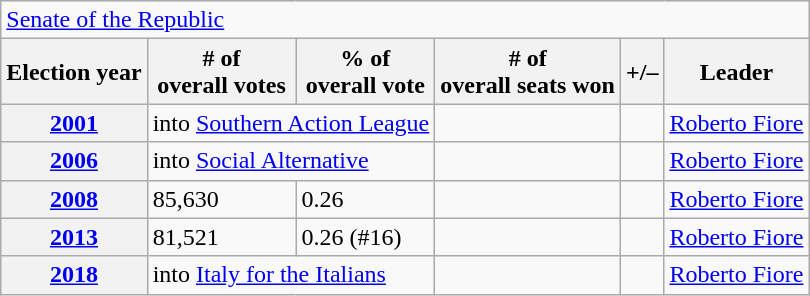<table class=wikitable>
<tr>
<td colspan=6><a href='#'>Senate of the Republic</a></td>
</tr>
<tr>
<th>Election year</th>
<th># of<br>overall votes</th>
<th>% of<br>overall vote</th>
<th># of<br>overall seats won</th>
<th>+/–</th>
<th>Leader</th>
</tr>
<tr>
<th><a href='#'>2001</a></th>
<td colspan=2>into <a href='#'>Southern Action League</a></td>
<td></td>
<td></td>
<td><a href='#'>Roberto Fiore</a></td>
</tr>
<tr>
<th><a href='#'>2006</a></th>
<td colspan=2>into <a href='#'>Social Alternative</a></td>
<td></td>
<td></td>
<td><a href='#'>Roberto Fiore</a></td>
</tr>
<tr>
<th><a href='#'>2008</a></th>
<td>85,630</td>
<td>0.26</td>
<td></td>
<td></td>
<td><a href='#'>Roberto Fiore</a></td>
</tr>
<tr>
<th><a href='#'>2013</a></th>
<td>81,521</td>
<td>0.26 (#16)</td>
<td></td>
<td></td>
<td><a href='#'>Roberto Fiore</a></td>
</tr>
<tr>
<th><a href='#'>2018</a></th>
<td colspan=2>into <a href='#'>Italy for the Italians</a></td>
<td></td>
<td></td>
<td><a href='#'>Roberto Fiore</a></td>
</tr>
</table>
